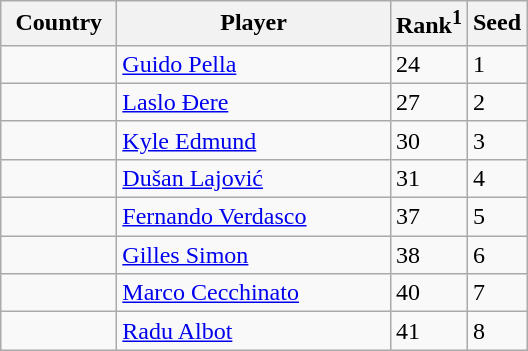<table class="wikitable" border="1">
<tr>
<th width="70">Country</th>
<th width="175">Player</th>
<th>Rank<sup>1</sup></th>
<th>Seed</th>
</tr>
<tr>
<td></td>
<td><a href='#'>Guido Pella</a></td>
<td>24</td>
<td>1</td>
</tr>
<tr>
<td></td>
<td><a href='#'>Laslo Đere</a></td>
<td>27</td>
<td>2</td>
</tr>
<tr>
<td></td>
<td><a href='#'>Kyle Edmund</a></td>
<td>30</td>
<td>3</td>
</tr>
<tr>
<td></td>
<td><a href='#'>Dušan Lajović</a></td>
<td>31</td>
<td>4</td>
</tr>
<tr>
<td></td>
<td><a href='#'>Fernando Verdasco</a></td>
<td>37</td>
<td>5</td>
</tr>
<tr>
<td></td>
<td><a href='#'>Gilles Simon</a></td>
<td>38</td>
<td>6</td>
</tr>
<tr>
<td></td>
<td><a href='#'>Marco Cecchinato</a></td>
<td>40</td>
<td>7</td>
</tr>
<tr>
<td></td>
<td><a href='#'>Radu Albot</a></td>
<td>41</td>
<td>8</td>
</tr>
</table>
